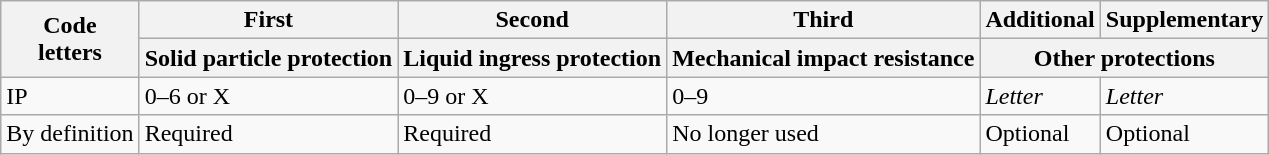<table class="wikitable">
<tr>
<th rowspan=2>Code <br>letters</th>
<th>First</th>
<th>Second</th>
<th>Third</th>
<th>Additional</th>
<th>Supplementary</th>
</tr>
<tr>
<th>Solid particle protection</th>
<th>Liquid ingress protection</th>
<th>Mechanical impact resistance</th>
<th colspan=2>Other protections</th>
</tr>
<tr>
<td>IP</td>
<td>0–6 or X</td>
<td>0–9 or X</td>
<td>0–9</td>
<td><em>Letter</em></td>
<td><em>Letter</em></td>
</tr>
<tr>
<td>By definition</td>
<td>Required</td>
<td>Required</td>
<td>No longer used</td>
<td>Optional</td>
<td>Optional</td>
</tr>
</table>
